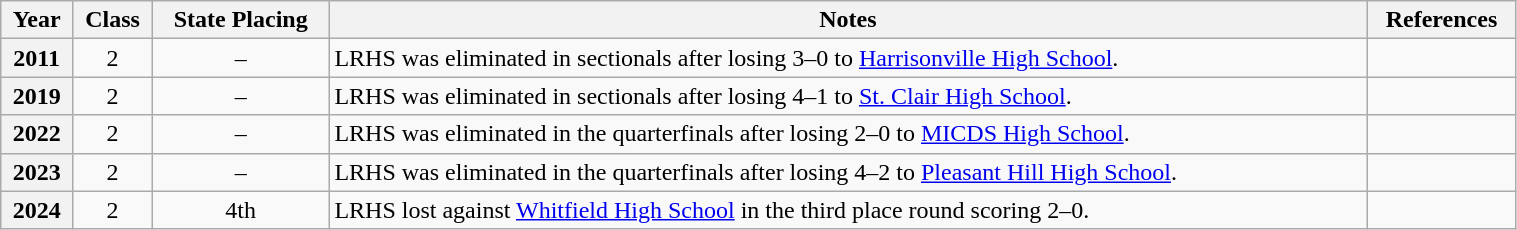<table class="wikitable sortable mw-collapsible mw-collapsed" style="text-align: center; width: 80%;">
<tr>
<th scope=col>Year</th>
<th scope=col class=unsortable>Class</th>
<th scope=col>State Placing</th>
<th scope=col class=unsortable>Notes</th>
<th scope=col class=unsortable>References</th>
</tr>
<tr>
<th scope=row>2011</th>
<td>2</td>
<td>–</td>
<td align=left>LRHS was eliminated in sectionals after losing 3–0 to <a href='#'>Harrisonville High School</a>.</td>
<td></td>
</tr>
<tr>
<th scope=row>2019</th>
<td>2</td>
<td>–</td>
<td align=left>LRHS was eliminated in sectionals after losing 4–1 to <a href='#'>St. Clair High School</a>.</td>
<td></td>
</tr>
<tr>
<th scope=row>2022</th>
<td>2</td>
<td>–</td>
<td align=left>LRHS was eliminated in the quarterfinals after losing 2–0 to <a href='#'>MICDS High School</a>.</td>
<td></td>
</tr>
<tr>
<th scope=row>2023</th>
<td>2</td>
<td>–</td>
<td align=left>LRHS was eliminated in the quarterfinals after losing 4–2 to <a href='#'>Pleasant Hill High School</a>.</td>
<td></td>
</tr>
<tr>
<th scope=row>2024</th>
<td>2</td>
<td>4th</td>
<td align=left>LRHS lost against <a href='#'>Whitfield High School</a> in the third place round scoring 2–0.</td>
<td></td>
</tr>
</table>
